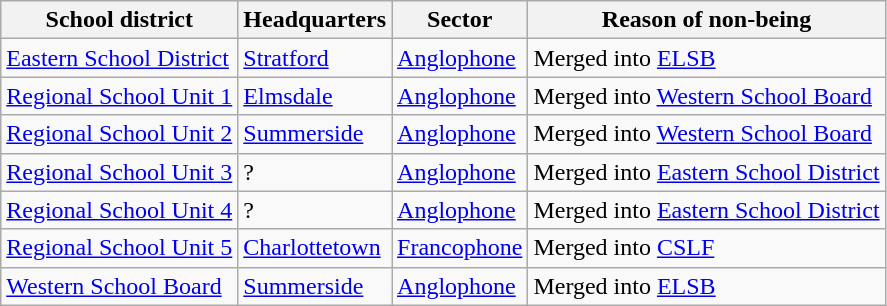<table class="wikitable" align="left">
<tr>
<th>School district</th>
<th>Headquarters</th>
<th>Sector</th>
<th>Reason of non-being</th>
</tr>
<tr>
<td><a href='#'>Eastern School District</a></td>
<td><a href='#'>Stratford</a></td>
<td><a href='#'>Anglophone</a></td>
<td>Merged into <a href='#'>ELSB</a></td>
</tr>
<tr>
<td><a href='#'>Regional School Unit 1</a></td>
<td><a href='#'>Elmsdale</a></td>
<td><a href='#'>Anglophone</a></td>
<td>Merged into <a href='#'>Western School Board</a></td>
</tr>
<tr>
<td><a href='#'>Regional School Unit 2</a></td>
<td><a href='#'>Summerside</a></td>
<td><a href='#'>Anglophone</a></td>
<td>Merged into <a href='#'>Western School Board</a></td>
</tr>
<tr>
<td><a href='#'>Regional School Unit 3</a></td>
<td>?</td>
<td><a href='#'>Anglophone</a></td>
<td>Merged into <a href='#'>Eastern School District</a></td>
</tr>
<tr>
<td><a href='#'>Regional School Unit 4</a></td>
<td>?</td>
<td><a href='#'>Anglophone</a></td>
<td>Merged into <a href='#'>Eastern School District</a></td>
</tr>
<tr>
<td><a href='#'>Regional School Unit 5</a></td>
<td><a href='#'>Charlottetown</a></td>
<td><a href='#'>Francophone</a></td>
<td>Merged into <a href='#'>CSLF</a></td>
</tr>
<tr>
<td><a href='#'>Western School Board</a></td>
<td><a href='#'>Summerside</a></td>
<td><a href='#'>Anglophone</a></td>
<td>Merged into <a href='#'>ELSB</a></td>
</tr>
</table>
